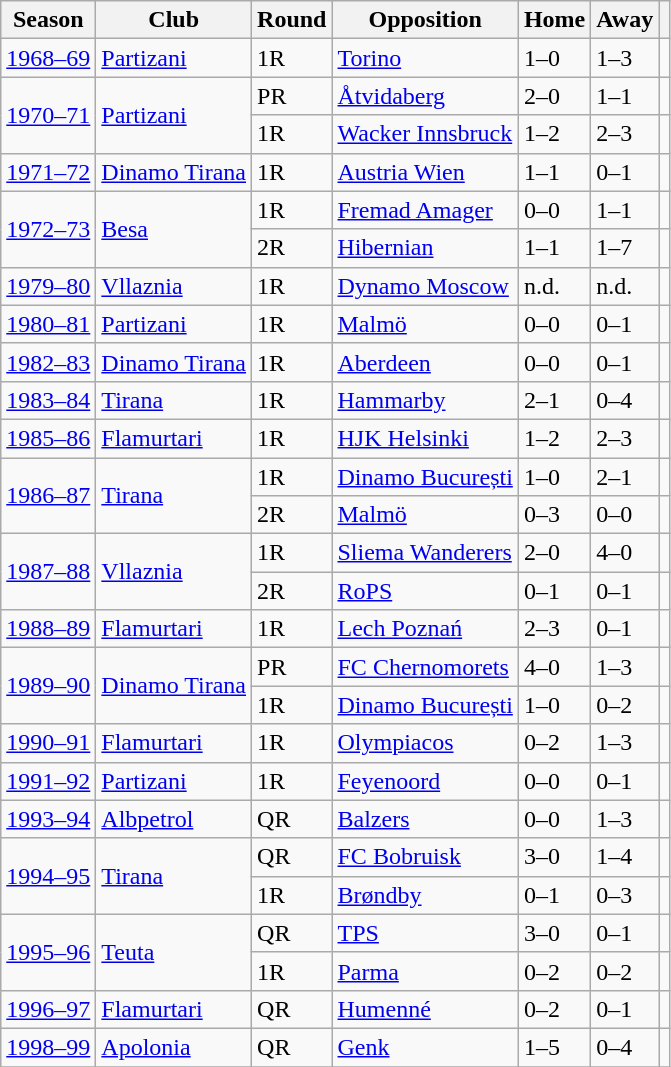<table class="wikitable">
<tr>
<th>Season</th>
<th>Club</th>
<th>Round</th>
<th>Opposition</th>
<th>Home</th>
<th>Away</th>
<th></th>
</tr>
<tr>
<td><a href='#'>1968–69</a></td>
<td><a href='#'>Partizani</a></td>
<td>1R</td>
<td> <a href='#'>Torino</a></td>
<td>1–0</td>
<td>1–3</td>
<td align="center"></td>
</tr>
<tr>
<td rowspan=2><a href='#'>1970–71</a></td>
<td rowspan=2><a href='#'>Partizani</a></td>
<td>PR</td>
<td> <a href='#'>Åtvidaberg</a></td>
<td>2–0</td>
<td>1–1</td>
<td align="center"></td>
</tr>
<tr>
<td>1R</td>
<td> <a href='#'>Wacker Innsbruck</a></td>
<td>1–2</td>
<td>2–3</td>
<td align="center"></td>
</tr>
<tr>
<td><a href='#'>1971–72</a></td>
<td><a href='#'>Dinamo Tirana</a></td>
<td>1R</td>
<td> <a href='#'>Austria Wien</a></td>
<td>1–1</td>
<td>0–1</td>
<td align="center"></td>
</tr>
<tr>
<td rowspan=2><a href='#'>1972–73</a></td>
<td rowspan=2><a href='#'>Besa</a></td>
<td>1R</td>
<td> <a href='#'>Fremad Amager</a></td>
<td>0–0</td>
<td>1–1</td>
<td align="center"></td>
</tr>
<tr>
<td>2R</td>
<td> <a href='#'>Hibernian</a></td>
<td>1–1</td>
<td>1–7</td>
<td align="center"></td>
</tr>
<tr>
<td><a href='#'>1979–80</a></td>
<td><a href='#'>Vllaznia</a></td>
<td>1R</td>
<td> <a href='#'>Dynamo Moscow</a></td>
<td>n.d.</td>
<td>n.d.</td>
<td align="center"></td>
</tr>
<tr>
<td><a href='#'>1980–81</a></td>
<td><a href='#'>Partizani</a></td>
<td>1R</td>
<td> <a href='#'>Malmö</a></td>
<td>0–0</td>
<td>0–1</td>
<td align="center"></td>
</tr>
<tr>
<td><a href='#'>1982–83</a></td>
<td><a href='#'>Dinamo Tirana</a></td>
<td>1R</td>
<td> <a href='#'>Aberdeen</a></td>
<td>0–0</td>
<td>0–1</td>
<td align="center"></td>
</tr>
<tr>
<td><a href='#'>1983–84</a></td>
<td><a href='#'>Tirana</a></td>
<td>1R</td>
<td> <a href='#'>Hammarby</a></td>
<td>2–1</td>
<td>0–4</td>
<td align="center"></td>
</tr>
<tr>
<td><a href='#'>1985–86</a></td>
<td><a href='#'>Flamurtari</a></td>
<td>1R</td>
<td> <a href='#'>HJK Helsinki</a></td>
<td>1–2</td>
<td>2–3</td>
<td align="center"></td>
</tr>
<tr>
<td rowspan=2><a href='#'>1986–87</a></td>
<td rowspan=2><a href='#'>Tirana</a></td>
<td>1R</td>
<td> <a href='#'>Dinamo București</a></td>
<td>1–0</td>
<td>2–1</td>
<td align="center"></td>
</tr>
<tr>
<td>2R</td>
<td> <a href='#'>Malmö</a></td>
<td>0–3</td>
<td>0–0</td>
<td align="center"></td>
</tr>
<tr>
<td rowspan=2><a href='#'>1987–88</a></td>
<td rowspan=2><a href='#'>Vllaznia</a></td>
<td>1R</td>
<td> <a href='#'>Sliema Wanderers</a></td>
<td>2–0</td>
<td>4–0</td>
<td align="center"></td>
</tr>
<tr>
<td>2R</td>
<td> <a href='#'>RoPS</a></td>
<td>0–1</td>
<td>0–1</td>
<td align="center"></td>
</tr>
<tr>
<td><a href='#'>1988–89</a></td>
<td><a href='#'>Flamurtari</a></td>
<td>1R</td>
<td> <a href='#'>Lech Poznań</a></td>
<td>2–3</td>
<td>0–1</td>
<td align="center"></td>
</tr>
<tr>
<td rowspan=2><a href='#'>1989–90</a></td>
<td rowspan=2><a href='#'>Dinamo Tirana</a></td>
<td>PR</td>
<td> <a href='#'>FC Chernomorets</a></td>
<td>4–0</td>
<td>1–3</td>
<td align="center"></td>
</tr>
<tr>
<td>1R</td>
<td> <a href='#'>Dinamo București</a></td>
<td>1–0</td>
<td>0–2</td>
<td align="center"></td>
</tr>
<tr>
<td><a href='#'>1990–91</a></td>
<td><a href='#'>Flamurtari</a></td>
<td>1R</td>
<td> <a href='#'>Olympiacos</a></td>
<td>0–2</td>
<td>1–3</td>
<td align="center"></td>
</tr>
<tr>
<td><a href='#'>1991–92</a></td>
<td><a href='#'>Partizani</a></td>
<td>1R</td>
<td> <a href='#'>Feyenoord</a></td>
<td>0–0</td>
<td>0–1</td>
<td align="center"></td>
</tr>
<tr>
<td><a href='#'>1993–94</a></td>
<td><a href='#'>Albpetrol</a></td>
<td>QR</td>
<td> <a href='#'>Balzers</a></td>
<td>0–0</td>
<td>1–3</td>
<td align="center"></td>
</tr>
<tr>
<td rowspan=2><a href='#'>1994–95</a></td>
<td rowspan=2><a href='#'>Tirana</a></td>
<td>QR</td>
<td> <a href='#'>FC Bobruisk</a></td>
<td>3–0</td>
<td>1–4</td>
<td align="center"></td>
</tr>
<tr>
<td>1R</td>
<td> <a href='#'>Brøndby</a></td>
<td>0–1</td>
<td>0–3</td>
<td align="center"></td>
</tr>
<tr>
<td rowspan=2><a href='#'>1995–96</a></td>
<td rowspan=2><a href='#'>Teuta</a></td>
<td>QR</td>
<td> <a href='#'>TPS</a></td>
<td>3–0</td>
<td>0–1</td>
<td align="center"></td>
</tr>
<tr>
<td>1R</td>
<td> <a href='#'>Parma</a></td>
<td>0–2</td>
<td>0–2</td>
<td align="center"></td>
</tr>
<tr>
<td><a href='#'>1996–97</a></td>
<td><a href='#'>Flamurtari</a></td>
<td>QR</td>
<td> <a href='#'>Humenné</a></td>
<td>0–2</td>
<td>0–1</td>
<td align="center"></td>
</tr>
<tr>
<td><a href='#'>1998–99</a></td>
<td><a href='#'>Apolonia</a></td>
<td>QR</td>
<td> <a href='#'>Genk</a></td>
<td>1–5</td>
<td>0–4</td>
<td align="center"></td>
</tr>
<tr>
</tr>
</table>
